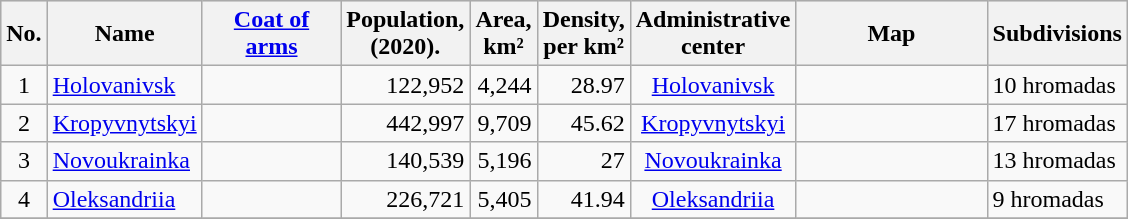<table class="wikitable sortable">
<tr style="background:#ddd;">
<th>No.</th>
<th>Name</th>
<th class=unsortable width=85 align="center"><a href='#'>Coat of arms</a></th>
<th>Population, <br> (2020).</th>
<th>Area, <br> km²</th>
<th>Density, <br> per km²</th>
<th>Administrative <br> center</th>
<th class=unsortable width=120>Map</th>
<th>Subdivisions</th>
</tr>
<tr>
<td align="center">1</td>
<td><a href='#'>Holovanivsk</a></td>
<td></td>
<td align="right">122,952</td>
<td align="right">4,244</td>
<td align="right">28.97</td>
<td align="center"><a href='#'>Holovanivsk</a></td>
<td></td>
<td>10 hromadas</td>
</tr>
<tr>
<td align="center">2</td>
<td><a href='#'>Kropyvnytskyi</a></td>
<td></td>
<td align="right">442,997</td>
<td align="right">9,709</td>
<td align="right">45.62</td>
<td align="center"><a href='#'>Kropyvnytskyi</a></td>
<td></td>
<td>17 hromadas</td>
</tr>
<tr>
<td align="center">3</td>
<td><a href='#'>Novoukrainka</a></td>
<td></td>
<td align="right">140,539</td>
<td align="right">5,196</td>
<td align="right">27</td>
<td align="center"><a href='#'>Novoukrainka</a></td>
<td></td>
<td>13 hromadas</td>
</tr>
<tr>
<td align="center">4</td>
<td><a href='#'>Oleksandriia</a></td>
<td></td>
<td align="right">226,721</td>
<td align="right">5,405</td>
<td align="right">41.94</td>
<td align="center"><a href='#'>Oleksandriia</a></td>
<td></td>
<td>9 hromadas</td>
</tr>
<tr>
</tr>
</table>
